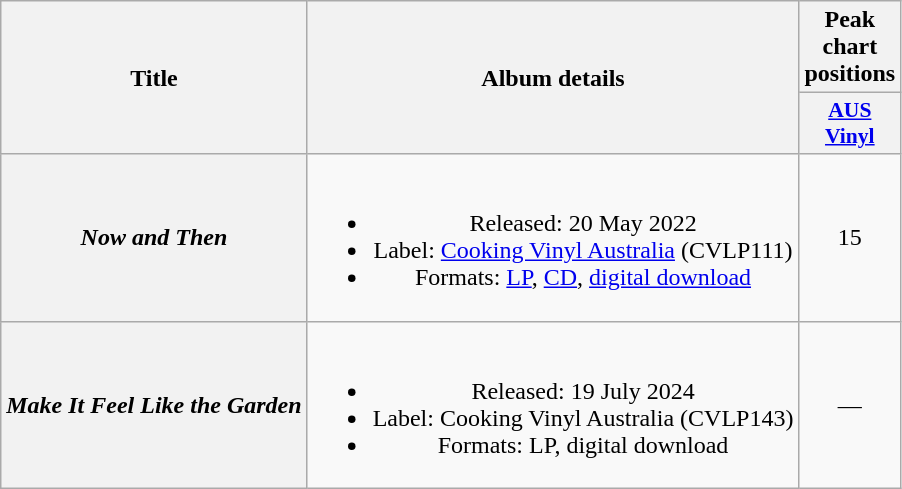<table class="wikitable plainrowheaders" style="text-align:center;">
<tr>
<th scope="col" rowspan="2">Title</th>
<th scope="col" rowspan="2">Album details</th>
<th scope="col" colspan="1">Peak chart positions</th>
</tr>
<tr>
<th scope="col" style="width:3em;font-size:90%;"><a href='#'>AUS<br>Vinyl</a><br></th>
</tr>
<tr>
<th scope="row"><em>Now and Then</em></th>
<td><br><ul><li>Released: 20 May 2022</li><li>Label: <a href='#'>Cooking Vinyl Australia</a> (CVLP111)</li><li>Formats: <a href='#'>LP</a>, <a href='#'>CD</a>, <a href='#'>digital download</a></li></ul></td>
<td>15</td>
</tr>
<tr>
<th scope="row"><em>Make It Feel Like the Garden</em></th>
<td><br><ul><li>Released: 19 July 2024</li><li>Label: Cooking Vinyl Australia (CVLP143)</li><li>Formats: LP, digital download</li></ul></td>
<td>—</td>
</tr>
</table>
